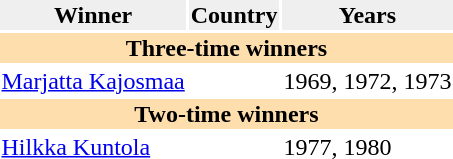<table>
<tr>
<th style="background:#efefef;">Winner</th>
<th style="background:#efefef;">Country</th>
<th style="background:#efefef;">Years</th>
</tr>
<tr>
<th colspan="3" style="background:#ffdead;">Three-time winners</th>
</tr>
<tr>
<td><a href='#'>Marjatta Kajosmaa</a></td>
<td></td>
<td>1969, 1972, 1973</td>
</tr>
<tr>
<th colspan="3" style="background:#ffdead;">Two-time winners</th>
</tr>
<tr>
<td><a href='#'>Hilkka Kuntola</a></td>
<td></td>
<td>1977, 1980</td>
</tr>
<tr>
</tr>
</table>
